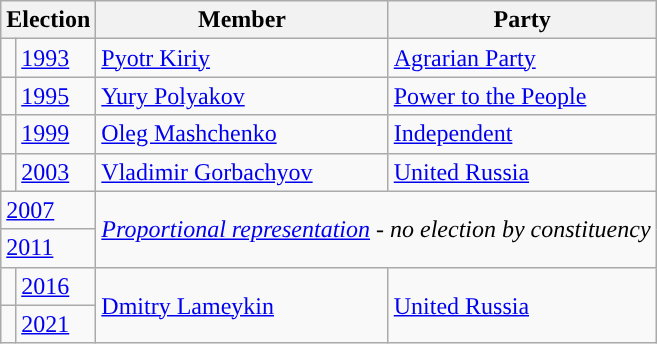<table class="wikitable">
<tr>
<th colspan="2">Election</th>
<th>Member</th>
<th>Party</th>
</tr>
<tr>
<td style="background-color: "></td>
<td><a href='#'>1993</a></td>
<td><a href='#'>Pyotr Kiriy</a></td>
<td><a href='#'>Agrarian Party</a></td>
</tr>
<tr>
<td style="background-color: "></td>
<td><a href='#'>1995</a></td>
<td><a href='#'>Yury Polyakov</a></td>
<td><a href='#'>Power to the People</a></td>
</tr>
<tr>
<td style="background-color: "></td>
<td><a href='#'>1999</a></td>
<td><a href='#'>Oleg Mashchenko</a></td>
<td><a href='#'>Independent</a></td>
</tr>
<tr>
<td style="background-color: "></td>
<td><a href='#'>2003</a></td>
<td><a href='#'>Vladimir Gorbachyov</a></td>
<td><a href='#'>United Russia</a></td>
</tr>
<tr>
<td colspan=2><a href='#'>2007</a></td>
<td colspan=2 rowspan=2><em><a href='#'>Proportional representation</a> - no election by constituency</em></td>
</tr>
<tr>
<td colspan=2><a href='#'>2011</a></td>
</tr>
<tr>
<td style="background-color: "></td>
<td><a href='#'>2016</a></td>
<td rowspan=2><a href='#'>Dmitry Lameykin</a></td>
<td rowspan=2><a href='#'>United Russia</a></td>
</tr>
<tr>
<td style="background-color: "></td>
<td><a href='#'>2021</a></td>
</tr>
</table>
